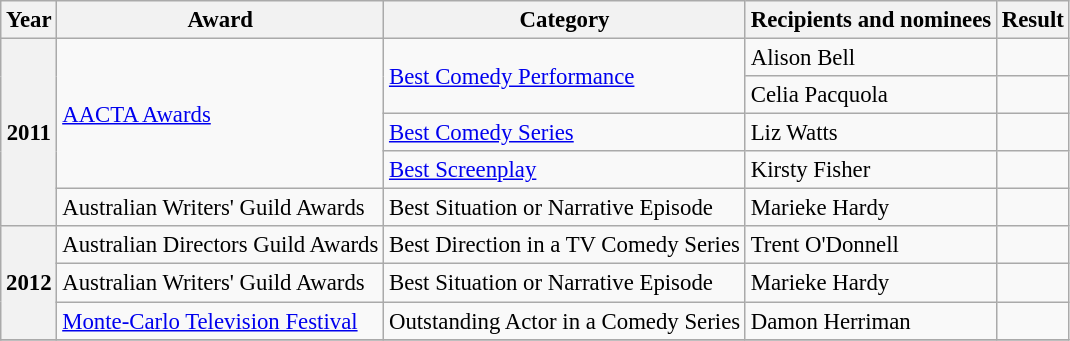<table class="wikitable plainrowheaders" style="font-size: 95%;">
<tr>
<th scope="col">Year</th>
<th scope="col">Award</th>
<th scope="col">Category</th>
<th scope="col">Recipients and nominees</th>
<th scope="col">Result</th>
</tr>
<tr>
<th scope="row" rowspan="5">2011</th>
<td rowspan="4"><a href='#'>AACTA Awards</a></td>
<td rowspan="2"><a href='#'>Best Comedy Performance</a></td>
<td>Alison Bell</td>
<td></td>
</tr>
<tr>
<td>Celia Pacquola</td>
<td></td>
</tr>
<tr>
<td><a href='#'>Best Comedy Series</a></td>
<td>Liz Watts</td>
<td></td>
</tr>
<tr>
<td><a href='#'>Best Screenplay</a></td>
<td>Kirsty Fisher</td>
<td></td>
</tr>
<tr>
<td>Australian Writers' Guild Awards</td>
<td>Best Situation or Narrative Episode</td>
<td>Marieke Hardy</td>
<td></td>
</tr>
<tr>
<th scope="row" rowspan="3">2012</th>
<td>Australian Directors Guild Awards</td>
<td>Best Direction in a TV Comedy Series</td>
<td>Trent O'Donnell</td>
<td></td>
</tr>
<tr>
<td>Australian Writers' Guild Awards</td>
<td>Best Situation or Narrative Episode</td>
<td>Marieke Hardy</td>
<td></td>
</tr>
<tr>
<td><a href='#'>Monte-Carlo Television Festival</a></td>
<td>Outstanding Actor in a Comedy Series</td>
<td>Damon Herriman</td>
<td></td>
</tr>
<tr>
</tr>
</table>
